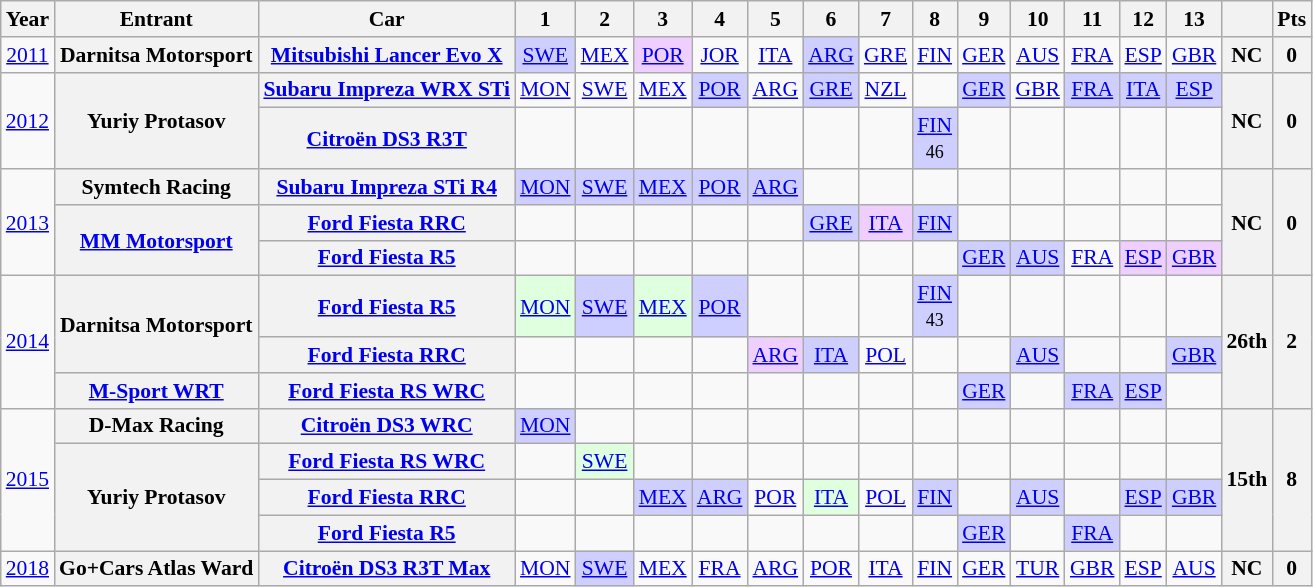<table class="wikitable" border="1" style="text-align:center; font-size:90%;">
<tr>
<th>Year</th>
<th>Entrant</th>
<th>Car</th>
<th>1</th>
<th>2</th>
<th>3</th>
<th>4</th>
<th>5</th>
<th>6</th>
<th>7</th>
<th>8</th>
<th>9</th>
<th>10</th>
<th>11</th>
<th>12</th>
<th>13</th>
<th></th>
<th>Pts</th>
</tr>
<tr>
<td><a href='#'>2011</a></td>
<th>Darnitsa Motorsport</th>
<th><a href='#'>Mitsubishi Lancer Evo X</a></th>
<td style="background:#CFCFFF;"><a href='#'>SWE</a><br></td>
<td><a href='#'>MEX</a></td>
<td style="background:#EFCFFF;"><a href='#'>POR</a><br></td>
<td><a href='#'>JOR</a></td>
<td><a href='#'>ITA</a></td>
<td style="background:#CFCFFF;"><a href='#'>ARG</a><br></td>
<td><a href='#'>GRE</a></td>
<td><a href='#'>FIN</a></td>
<td><a href='#'>GER</a></td>
<td><a href='#'>AUS</a></td>
<td><a href='#'>FRA</a></td>
<td><a href='#'>ESP</a></td>
<td><a href='#'>GBR</a></td>
<th>NC</th>
<th>0</th>
</tr>
<tr>
<td rowspan=2><a href='#'>2012</a></td>
<th rowspan=2>Yuriy Protasov</th>
<th><a href='#'>Subaru Impreza WRX STi</a></th>
<td><a href='#'>MON</a></td>
<td><a href='#'>SWE</a></td>
<td><a href='#'>MEX</a></td>
<td style="background:#CFCFFF;"><a href='#'>POR</a><br></td>
<td><a href='#'>ARG</a></td>
<td style="background:#CFCFFF;"><a href='#'>GRE</a><br></td>
<td><a href='#'>NZL</a></td>
<td></td>
<td style="background:#CFCFFF;"><a href='#'>GER</a><br></td>
<td><a href='#'>GBR</a></td>
<td style="background:#CFCFFF;"><a href='#'>FRA</a><br></td>
<td style="background:#CFCFFF;"><a href='#'>ITA</a><br></td>
<td style="background:#CFCFFF;"><a href='#'>ESP</a><br></td>
<th rowspan=2>NC</th>
<th rowspan=2>0</th>
</tr>
<tr>
<th><a href='#'>Citroën DS3 R3T</a></th>
<td></td>
<td></td>
<td></td>
<td></td>
<td></td>
<td></td>
<td></td>
<td style="background:#CFCFFF;"><a href='#'>FIN</a><br><small>46</small></td>
<td></td>
<td></td>
<td></td>
<td></td>
<td></td>
</tr>
<tr>
<td rowspan=3><a href='#'>2013</a></td>
<th>Symtech Racing</th>
<th><a href='#'>Subaru Impreza STi R4</a></th>
<td style="background:#CFCFFF;"><a href='#'>MON</a><br></td>
<td style="background:#CFCFFF;"><a href='#'>SWE</a><br></td>
<td style="background:#CFCFFF;"><a href='#'>MEX</a><br></td>
<td style="background:#CFCFFF;"><a href='#'>POR</a><br></td>
<td style="background:#CFCFFF;"><a href='#'>ARG</a><br></td>
<td></td>
<td></td>
<td></td>
<td></td>
<td></td>
<td></td>
<td></td>
<td></td>
<th rowspan=3>NC</th>
<th rowspan=3>0</th>
</tr>
<tr>
<th rowspan=2><a href='#'>MM Motorsport</a></th>
<th><a href='#'>Ford Fiesta RRC</a></th>
<td></td>
<td></td>
<td></td>
<td></td>
<td></td>
<td style="background:#CFCFFF;"><a href='#'>GRE</a><br></td>
<td style="background:#EFCFFF;"><a href='#'>ITA</a><br></td>
<td style="background:#CFCFFF;"><a href='#'>FIN</a><br></td>
<td></td>
<td></td>
<td></td>
<td></td>
<td></td>
</tr>
<tr>
<th><a href='#'>Ford Fiesta R5</a></th>
<td></td>
<td></td>
<td></td>
<td></td>
<td></td>
<td></td>
<td></td>
<td></td>
<td style="background:#CFCFFF;"><a href='#'>GER</a><br></td>
<td style="background:#CFCFFF;"><a href='#'>AUS</a><br></td>
<td><a href='#'>FRA</a></td>
<td style="background:#EFCFFF;"><a href='#'>ESP</a><br></td>
<td style="background:#EFCFFF;"><a href='#'>GBR</a><br></td>
</tr>
<tr>
<td rowspan=3><a href='#'>2014</a></td>
<th rowspan=2>Darnitsa Motorsport</th>
<th><a href='#'>Ford Fiesta R5</a></th>
<td style="background:#DFFFDF;"><a href='#'>MON</a><br></td>
<td style="background:#CFCFFF;"><a href='#'>SWE</a><br></td>
<td style="background:#DFFFDF;"><a href='#'>MEX</a><br></td>
<td style="background:#CFCFFF;"><a href='#'>POR</a><br></td>
<td></td>
<td></td>
<td></td>
<td style="background:#CFCFFF;"><a href='#'>FIN</a><br><small>43</small></td>
<td></td>
<td></td>
<td></td>
<td></td>
<td></td>
<th rowspan=3>26th</th>
<th rowspan=3>2</th>
</tr>
<tr>
<th><a href='#'>Ford Fiesta RRC</a></th>
<td></td>
<td></td>
<td></td>
<td></td>
<td style="background:#EFCFFF;"><a href='#'>ARG</a><br></td>
<td style="background:#CFCFFF;"><a href='#'>ITA</a><br></td>
<td><a href='#'>POL</a></td>
<td></td>
<td></td>
<td style="background:#CFCFFF;"><a href='#'>AUS</a><br></td>
<td></td>
<td></td>
<td style="background:#CFCFFF;"><a href='#'>GBR</a><br></td>
</tr>
<tr>
<th><a href='#'>M-Sport WRT</a></th>
<th><a href='#'>Ford Fiesta RS WRC</a></th>
<td></td>
<td></td>
<td></td>
<td></td>
<td></td>
<td></td>
<td></td>
<td></td>
<td style="background:#CFCFFF;"><a href='#'>GER</a><br></td>
<td></td>
<td style="background:#CFCFFF;"><a href='#'>FRA</a><br></td>
<td style="background:#CFCFFF;"><a href='#'>ESP</a><br></td>
<td></td>
</tr>
<tr>
<td rowspan=4><a href='#'>2015</a></td>
<th>D-Max Racing</th>
<th><a href='#'>Citroën DS3 WRC</a></th>
<td style="background:#CFCFFF;"><a href='#'>MON</a><br></td>
<td></td>
<td></td>
<td></td>
<td></td>
<td></td>
<td></td>
<td></td>
<td></td>
<td></td>
<td></td>
<td></td>
<td></td>
<th rowspan=4>15th</th>
<th rowspan=4>8</th>
</tr>
<tr>
<th rowspan=3>Yuriy Protasov</th>
<th><a href='#'>Ford Fiesta RS WRC</a></th>
<td></td>
<td style="background:#dfffdf;"><a href='#'>SWE</a><br></td>
<td></td>
<td></td>
<td></td>
<td></td>
<td></td>
<td></td>
<td></td>
<td></td>
<td></td>
<td></td>
</tr>
<tr>
<th><a href='#'>Ford Fiesta RRC</a></th>
<td></td>
<td></td>
<td style="background:#cfcfff;"><a href='#'>MEX</a><br></td>
<td style="background:#cfcfff;"><a href='#'>ARG</a><br></td>
<td><a href='#'>POR</a></td>
<td style="background:#dfffdf;"><a href='#'>ITA</a><br></td>
<td><a href='#'>POL</a></td>
<td style="background:#cfcfff;"><a href='#'>FIN</a><br></td>
<td></td>
<td style="background:#cfcfff;"><a href='#'>AUS</a><br></td>
<td></td>
<td style="background:#cfcfff;"><a href='#'>ESP</a><br></td>
<td style="background:#cfcfff;"><a href='#'>GBR</a><br></td>
</tr>
<tr>
<th><a href='#'>Ford Fiesta R5</a></th>
<td></td>
<td></td>
<td></td>
<td></td>
<td></td>
<td></td>
<td></td>
<td></td>
<td style="background:#cfcfff;"><a href='#'>GER</a><br></td>
<td></td>
<td style="background:#cfcfff;"><a href='#'>FRA</a><br></td>
<td></td>
<td></td>
</tr>
<tr>
<td><a href='#'>2018</a></td>
<th>Go+Cars Atlas Ward</th>
<th><a href='#'>Citroën DS3 R3T Max</a></th>
<td><a href='#'>MON</a></td>
<td style="background:#cfcfff;"><a href='#'>SWE</a><br></td>
<td><a href='#'>MEX</a></td>
<td><a href='#'>FRA</a></td>
<td><a href='#'>ARG</a></td>
<td><a href='#'>POR</a></td>
<td><a href='#'>ITA</a></td>
<td><a href='#'>FIN</a></td>
<td><a href='#'>GER</a></td>
<td><a href='#'>TUR</a></td>
<td><a href='#'>GBR</a></td>
<td><a href='#'>ESP</a></td>
<td><a href='#'>AUS</a></td>
<th>NC</th>
<th>0</th>
</tr>
</table>
